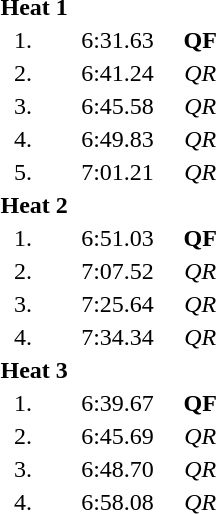<table style="text-align:center">
<tr>
<td colspan=4 align=left><strong>Heat 1</strong></td>
</tr>
<tr>
<td width=30>1.</td>
<td align=left></td>
<td width=80>6:31.63</td>
<td><strong>QF</strong></td>
</tr>
<tr>
<td>2.</td>
<td align=left></td>
<td>6:41.24</td>
<td><em>QR</em></td>
</tr>
<tr>
<td>3.</td>
<td align=left></td>
<td>6:45.58</td>
<td><em>QR</em></td>
</tr>
<tr>
<td>4.</td>
<td align=left></td>
<td>6:49.83</td>
<td><em>QR</em></td>
</tr>
<tr>
<td>5.</td>
<td align=left></td>
<td>7:01.21</td>
<td><em>QR</em></td>
</tr>
<tr>
<td colspan=4 align=left><strong>Heat 2</strong></td>
</tr>
<tr>
<td>1.</td>
<td align=left></td>
<td>6:51.03</td>
<td><strong>QF</strong></td>
</tr>
<tr>
<td>2.</td>
<td align=left></td>
<td>7:07.52</td>
<td><em>QR</em></td>
</tr>
<tr>
<td>3.</td>
<td align=left></td>
<td>7:25.64</td>
<td><em>QR</em></td>
</tr>
<tr>
<td>4.</td>
<td align=left></td>
<td>7:34.34</td>
<td><em>QR</em></td>
</tr>
<tr>
<td colspan=4 align=left><strong>Heat 3</strong></td>
</tr>
<tr>
<td>1.</td>
<td align=left></td>
<td>6:39.67</td>
<td><strong>QF</strong></td>
</tr>
<tr>
<td>2.</td>
<td align=left></td>
<td>6:45.69</td>
<td><em>QR</em></td>
</tr>
<tr>
<td>3.</td>
<td align=left></td>
<td>6:48.70</td>
<td><em>QR</em></td>
</tr>
<tr>
<td>4.</td>
<td align=left></td>
<td>6:58.08</td>
<td><em>QR</em></td>
</tr>
</table>
